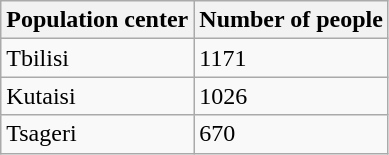<table class="wikitable">
<tr>
<th>Population center</th>
<th>Number of people</th>
</tr>
<tr>
<td>Tbilisi</td>
<td>1171</td>
</tr>
<tr>
<td>Kutaisi</td>
<td>1026</td>
</tr>
<tr>
<td>Tsageri</td>
<td>670</td>
</tr>
</table>
